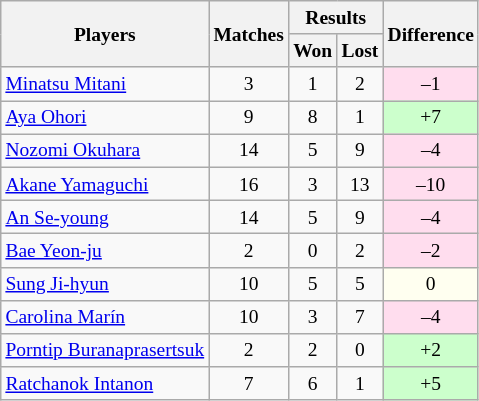<table class=wikitable style="text-align:center; font-size:small">
<tr>
<th rowspan="2">Players</th>
<th rowspan="2">Matches</th>
<th colspan="2">Results</th>
<th rowspan="2">Difference</th>
</tr>
<tr>
<th>Won</th>
<th>Lost</th>
</tr>
<tr>
<td align="left"> <a href='#'>Minatsu Mitani</a></td>
<td>3</td>
<td>1</td>
<td>2</td>
<td bgcolor="#ffddee">–1</td>
</tr>
<tr>
<td align="left"> <a href='#'>Aya Ohori</a></td>
<td>9</td>
<td>8</td>
<td>1</td>
<td bgcolor="#ccffcc">+7</td>
</tr>
<tr>
<td align="left"> <a href='#'>Nozomi Okuhara</a></td>
<td>14</td>
<td>5</td>
<td>9</td>
<td bgcolor="#ffddee">–4</td>
</tr>
<tr>
<td align="left"> <a href='#'>Akane Yamaguchi</a></td>
<td>16</td>
<td>3</td>
<td>13</td>
<td bgcolor="#ffddee">–10</td>
</tr>
<tr>
<td align="left"> <a href='#'>An Se-young</a></td>
<td>14</td>
<td>5</td>
<td>9</td>
<td bgcolor="#ffddee">–4</td>
</tr>
<tr>
<td align="left"> <a href='#'>Bae Yeon-ju</a></td>
<td>2</td>
<td>0</td>
<td>2</td>
<td bgcolor="#ffddee">–2</td>
</tr>
<tr>
<td align="left"> <a href='#'>Sung Ji-hyun</a></td>
<td>10</td>
<td>5</td>
<td>5</td>
<td bgcolor="#fffff0">0</td>
</tr>
<tr>
<td align="left"> <a href='#'>Carolina Marín</a></td>
<td>10</td>
<td>3</td>
<td>7</td>
<td bgcolor="#ffddee">–4</td>
</tr>
<tr>
<td align="left"> <a href='#'>Porntip Buranaprasertsuk</a></td>
<td>2</td>
<td>2</td>
<td>0</td>
<td bgcolor="#ccffcc">+2</td>
</tr>
<tr>
<td align="left"> <a href='#'>Ratchanok Intanon</a></td>
<td>7</td>
<td>6</td>
<td>1</td>
<td bgcolor="#ccffcc">+5</td>
</tr>
</table>
